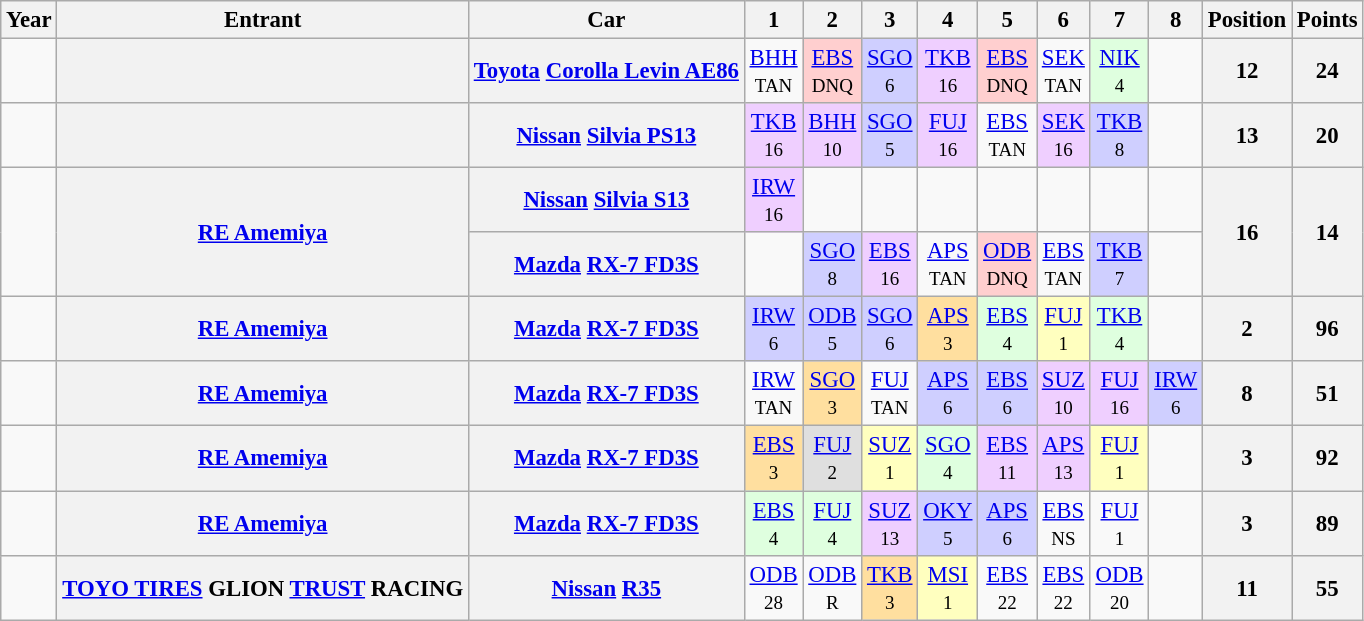<table class="wikitable" style="text-align:center; font-size:95%">
<tr>
<th>Year</th>
<th>Entrant</th>
<th>Car</th>
<th>1</th>
<th>2</th>
<th>3</th>
<th>4</th>
<th>5</th>
<th>6</th>
<th>7</th>
<th>8</th>
<th>Position</th>
<th>Points</th>
</tr>
<tr>
<td></td>
<th></th>
<th><a href='#'>Toyota</a> <a href='#'>Corolla Levin AE86</a></th>
<td><a href='#'>BHH</a><br><small>TAN</small></td>
<td style="background:#FFCFCF;"><a href='#'>EBS</a><br><small>DNQ</small></td>
<td style="background:#CFCFFF;"><a href='#'>SGO</a><br><small>6</small></td>
<td style="background:#EFCFFF;"><a href='#'>TKB</a><br><small>16</small></td>
<td style="background:#FFCFCF;"><a href='#'>EBS</a><br><small>DNQ</small></td>
<td><a href='#'>SEK</a><br><small>TAN</small></td>
<td style="background:#DFFFDF;"><a href='#'>NIK</a><br><small>4</small></td>
<td></td>
<th>12</th>
<th>24</th>
</tr>
<tr>
<td></td>
<th></th>
<th><a href='#'>Nissan</a> <a href='#'>Silvia PS13</a></th>
<td style="background:#EFCFFF;"><a href='#'>TKB</a><br><small>16</small></td>
<td style="background:#EFCFFF;"><a href='#'>BHH</a><br><small>10</small></td>
<td style="background:#CFCFFF;"><a href='#'>SGO</a><br><small>5</small></td>
<td style="background:#EFCFFF;"><a href='#'>FUJ</a><br><small>16</small></td>
<td><a href='#'>EBS</a><br><small>TAN</small></td>
<td style="background:#EFCFFF;"><a href='#'>SEK</a><br><small>16</small></td>
<td style="background:#CFCFFF;"><a href='#'>TKB</a><br><small>8</small></td>
<td></td>
<th>13</th>
<th>20</th>
</tr>
<tr>
<td rowspan="2"></td>
<th rowspan="2"><a href='#'>RE Amemiya</a></th>
<th><a href='#'>Nissan</a> <a href='#'>Silvia S13</a></th>
<td style="background:#EFCFFF;"><a href='#'>IRW</a><br><small>16</small></td>
<td></td>
<td></td>
<td></td>
<td></td>
<td></td>
<td></td>
<td></td>
<th rowspan="2">16</th>
<th rowspan="2">14</th>
</tr>
<tr>
<th><a href='#'>Mazda</a> <a href='#'>RX-7 FD3S</a></th>
<td></td>
<td style="background:#CFCFFF;"><a href='#'>SGO</a><br><small>8</small></td>
<td style="background:#EFCFFF;"><a href='#'>EBS</a><br><small>16</small></td>
<td><a href='#'>APS</a><br><small>TAN</small></td>
<td style="background:#FFCFCF;"><a href='#'>ODB</a><br><small>DNQ</small></td>
<td><a href='#'>EBS</a><br><small>TAN</small></td>
<td style="background:#CFCFFF;"><a href='#'>TKB</a><br><small>7</small></td>
<td></td>
</tr>
<tr>
<td></td>
<th><a href='#'>RE Amemiya</a></th>
<th><a href='#'>Mazda</a> <a href='#'>RX-7 FD3S</a></th>
<td style="background:#CFCFFF;"><a href='#'>IRW</a><br><small>6</small></td>
<td style="background:#CFCFFF;"><a href='#'>ODB</a><br><small>5</small></td>
<td style="background:#CFCFFF;"><a href='#'>SGO</a><br><small>6</small></td>
<td style="background:#FFDF9F;"><a href='#'>APS</a><br><small>3</small></td>
<td style="background:#DFFFDF;"><a href='#'>EBS</a><br><small>4</small></td>
<td style="background:#FFFFBF;"><a href='#'>FUJ</a><br><small>1</small></td>
<td style="background:#DFFFDF;"><a href='#'>TKB</a><br><small>4</small></td>
<td></td>
<th>2</th>
<th>96</th>
</tr>
<tr>
<td></td>
<th><a href='#'>RE Amemiya</a></th>
<th><a href='#'>Mazda</a> <a href='#'>RX-7 FD3S</a></th>
<td><a href='#'>IRW</a><br><small>TAN</small></td>
<td style="background:#FFDF9F;"><a href='#'>SGO</a><br><small>3</small></td>
<td><a href='#'>FUJ</a><br><small>TAN</small></td>
<td style="background:#CFCFFF;"><a href='#'>APS</a><br><small>6</small></td>
<td style="background:#CFCFFF;"><a href='#'>EBS</a><br><small>6</small></td>
<td style="background:#EFCFFF;"><a href='#'>SUZ</a><br><small>10</small></td>
<td style="background:#EFCFFF;"><a href='#'>FUJ</a><br><small><span>16</span></small></td>
<td style="background:#CFCFFF;"><a href='#'>IRW</a><br><small><span>6</span></small></td>
<th>8</th>
<th>51</th>
</tr>
<tr>
<td></td>
<th><a href='#'>RE Amemiya</a></th>
<th><a href='#'>Mazda</a> <a href='#'>RX-7 FD3S</a></th>
<td style="background:#FFDF9F;"><a href='#'>EBS</a><br><small>3</small></td>
<td style="background:#DFDFDF;"><a href='#'>FUJ</a><br><small><span>2</span></small></td>
<td style="background:#FFFFBF;"><a href='#'>SUZ</a><br><small><span>1</span></small></td>
<td style="background:#DFFFDF;"><a href='#'>SGO</a><br><small>4</small></td>
<td style="background:#EFCFFF;"><a href='#'>EBS</a><br><small>11</small></td>
<td style="background:#EFCFFF;"><a href='#'>APS</a><br><small>13</small></td>
<td style="background:#FFFFBF;"><a href='#'>FUJ</a><br><small>1</small></td>
<td></td>
<th>3</th>
<th>92</th>
</tr>
<tr>
<td></td>
<th><a href='#'>RE Amemiya</a></th>
<th><a href='#'>Mazda</a> <a href='#'>RX-7 FD3S</a></th>
<td style="background:#DFFFDF;"><a href='#'>EBS</a><br><small><span>4</span></small></td>
<td style="background:#DFFFDF;"><a href='#'>FUJ</a><br><small><span>4</span></small></td>
<td style="background:#EFCFFF;"><a href='#'>SUZ</a><br><small>13</small></td>
<td style="background:#CFCFFF;"><a href='#'>OKY</a><br><small>5</small></td>
<td style="background:#CFCFFF;"><a href='#'>APS</a><br><small><span>6</span></small></td>
<td><a href='#'>EBS</a><br><small>NS</small></td>
<td><a href='#'>FUJ</a><br><small>1</small></td>
<td></td>
<th>3</th>
<th>89</th>
</tr>
<tr>
<td></td>
<th><a href='#'>TOYO TIRES</a> GLION <a href='#'>TRUST</a> RACING</th>
<th><a href='#'>Nissan</a> <a href='#'>R35</a></th>
<td style="background:"><a href='#'>ODB</a><br><small>28</small></td>
<td style="background:"><a href='#'>ODB</a><br><small>R</small></td>
<td style="background:#FFDF9F;"><a href='#'>TKB</a><br><small>3</small></td>
<td style="background:#FFFFBF;"><a href='#'>MSI</a><br><small>1</small></td>
<td style="background:;"><a href='#'>EBS</a><br><small>22</small></td>
<td style="background:;"><a href='#'>EBS</a><br><small>22</small></td>
<td style="background:;"><a href='#'>ODB</a><br><small>20</small></td>
<td></td>
<th>11</th>
<th>55</th>
</tr>
</table>
